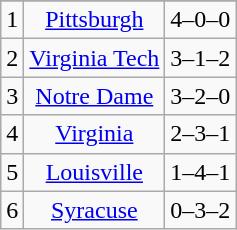<table class="wikitable" style="display: inline-table;">
<tr align="center">
</tr>
<tr align="center">
<td>1</td>
<td><a href='#'>Pittsburgh</a></td>
<td>4–0–0</td>
</tr>
<tr align="center">
<td>2</td>
<td><a href='#'>Virginia Tech</a></td>
<td>3–1–2</td>
</tr>
<tr align="center">
<td>3</td>
<td><a href='#'>Notre Dame</a></td>
<td>3–2–0</td>
</tr>
<tr align="center">
<td>4</td>
<td><a href='#'>Virginia</a></td>
<td>2–3–1</td>
</tr>
<tr align="center">
<td>5</td>
<td><a href='#'>Louisville</a></td>
<td>1–4–1</td>
</tr>
<tr align="center">
<td>6</td>
<td><a href='#'>Syracuse</a></td>
<td>0–3–2</td>
</tr>
</table>
